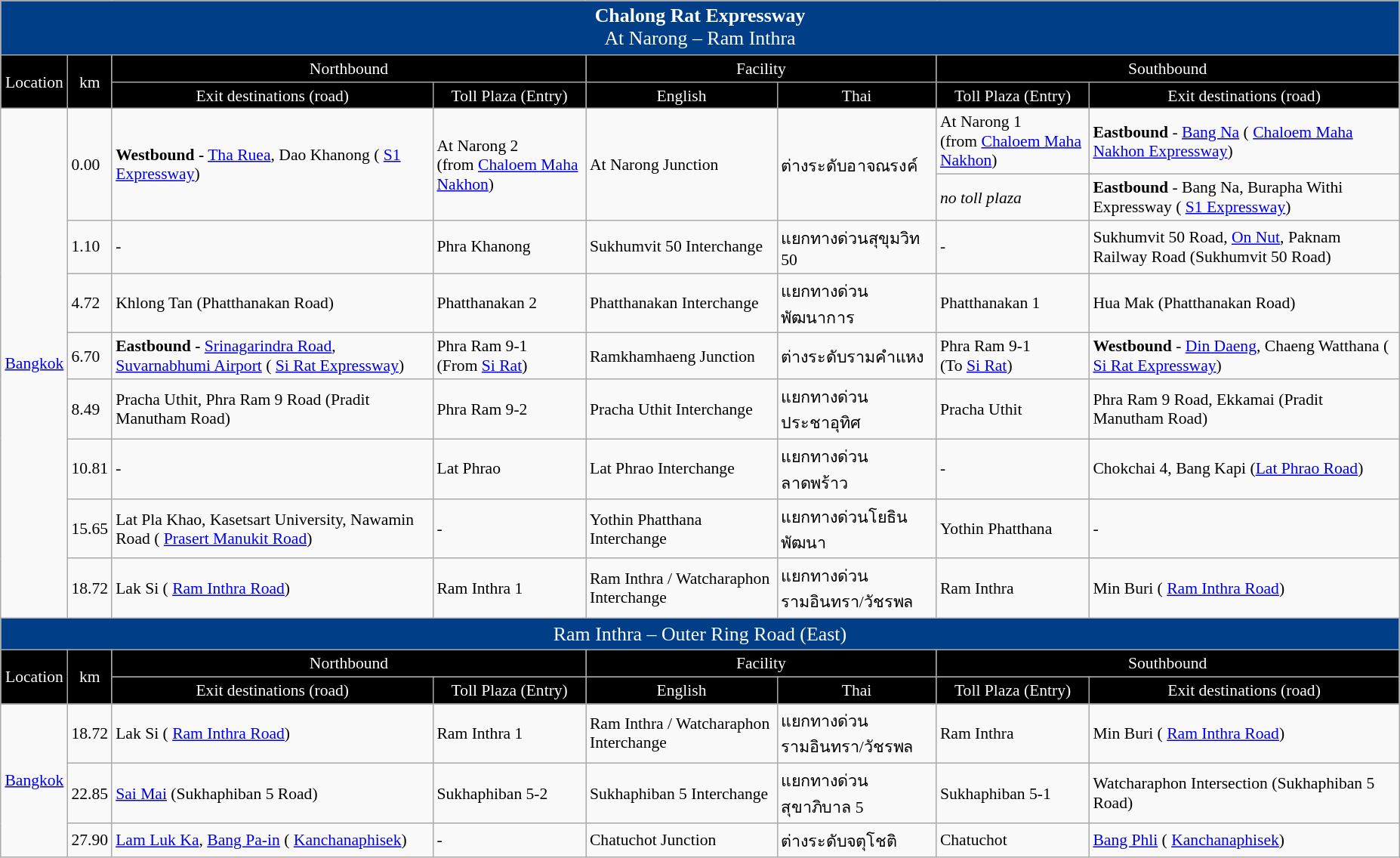<table class="wikitable" style="margin-left:1em; margin-bottom:1em; color:black; font-size:90%;">
<tr style="background:#003f87; text-align:center; color:white; font-size:120%;">
<td colspan="8"><strong> Chalong Rat Expressway</strong><br>At Narong – Ram Inthra</td>
</tr>
<tr align="center" bgcolor="000000" style="color: white">
<td rowspan="2">Location</td>
<td rowspan="2">km</td>
<td colspan="2">Northbound</td>
<td colspan="2">Facility</td>
<td colspan="2">Southbound</td>
</tr>
<tr align="center" bgcolor="000000" style="color: white">
<td>Exit destinations (road)</td>
<td>Toll Plaza (Entry)</td>
<td>English</td>
<td>Thai</td>
<td>Toll Plaza (Entry)</td>
<td>Exit destinations (road)</td>
</tr>
<tr>
<td rowspan="9"><a href='#'>Bangkok</a></td>
<td rowspan="2">0.00</td>
<td rowspan="2"><strong>Westbound -</strong> <a href='#'>Tha Ruea</a>, Dao Khanong ( <a href='#'>S1 Expressway</a>)</td>
<td rowspan="2">At Narong 2<br>(from <a href='#'>Chaloem Maha Nakhon</a>)</td>
<td rowspan="2">At Narong Junction</td>
<td rowspan="2">ต่างระดับอาจณรงค์</td>
<td>At Narong 1<br>(from <a href='#'>Chaloem Maha Nakhon</a>)</td>
<td><strong>Eastbound</strong> - <a href='#'>Bang Na</a> ( <a href='#'>Chaloem Maha Nakhon Expressway</a>)</td>
</tr>
<tr>
<td><em>no toll plaza</em></td>
<td><strong>Eastbound</strong> - Bang Na, Burapha Withi Expressway ( <a href='#'>S1 Expressway</a>)</td>
</tr>
<tr>
<td>1.10</td>
<td>-</td>
<td>Phra Khanong</td>
<td>Sukhumvit 50 Interchange</td>
<td>แยกทางด่วนสุขุมวิท 50</td>
<td>-</td>
<td>Sukhumvit 50 Road, <a href='#'>On Nut</a>, Paknam Railway Road (Sukhumvit 50 Road)</td>
</tr>
<tr>
<td>4.72</td>
<td>Khlong Tan (Phatthanakan Road)</td>
<td>Phatthanakan 2</td>
<td>Phatthanakan Interchange</td>
<td>แยกทางด่วนพัฒนาการ</td>
<td>Phatthanakan 1</td>
<td>Hua Mak (Phatthanakan Road)</td>
</tr>
<tr>
<td>6.70</td>
<td><strong>Eastbound -</strong> <a href='#'>Srinagarindra Road</a>, <a href='#'>Suvarnabhumi Airport</a> ( <a href='#'>Si Rat Expressway</a>)</td>
<td>Phra Ram 9-1<br>(From <a href='#'>Si Rat</a>)</td>
<td>Ramkhamhaeng Junction</td>
<td>ต่างระดับรามคำแหง</td>
<td>Phra Ram 9-1<br>(To <a href='#'>Si Rat</a>)</td>
<td><strong>Westbound</strong> - <a href='#'>Din Daeng</a>, Chaeng Watthana  ( <a href='#'>Si Rat Expressway</a>)</td>
</tr>
<tr>
<td>8.49</td>
<td>Pracha Uthit, Phra Ram 9 Road (Pradit Manutham Road)</td>
<td>Phra Ram 9-2</td>
<td>Pracha Uthit Interchange</td>
<td>แยกทางด่วนประชาอุทิศ</td>
<td>Pracha Uthit</td>
<td>Phra Ram 9 Road, Ekkamai (Pradit Manutham Road)</td>
</tr>
<tr>
<td>10.81</td>
<td>-</td>
<td>Lat Phrao</td>
<td>Lat Phrao Interchange</td>
<td>แยกทางด่วนลาดพร้าว</td>
<td>-</td>
<td>Chokchai 4, Bang Kapi (<a href='#'>Lat Phrao Road</a>)</td>
</tr>
<tr>
<td>15.65</td>
<td>Lat Pla Khao, Kasetsart University, Nawamin Road ( <a href='#'>Prasert Manukit Road</a>)</td>
<td>-</td>
<td>Yothin Phatthana Interchange</td>
<td>แยกทางด่วนโยธินพัฒนา</td>
<td>Yothin Phatthana</td>
<td>-</td>
</tr>
<tr>
<td>18.72</td>
<td>Lak Si ( <a href='#'>Ram Inthra Road</a>)</td>
<td>Ram Inthra 1</td>
<td>Ram Inthra /  Watcharaphon Interchange</td>
<td>แยกทางด่วนรามอินทรา/วัชรพล</td>
<td>Ram Inthra</td>
<td>Min Buri ( <a href='#'>Ram Inthra Road</a>)</td>
</tr>
<tr style="background:#003f87; text-align:center; color:white; font-size:120%;">
<td colspan="8">Ram Inthra – Outer Ring Road (East)</td>
</tr>
<tr align="center" bgcolor="000000" style="color: white">
<td rowspan="2">Location</td>
<td rowspan="2">km</td>
<td colspan="2">Northbound</td>
<td colspan="2">Facility</td>
<td colspan="2">Southbound</td>
</tr>
<tr align="center" bgcolor="000000" style="color: white">
<td>Exit destinations (road)</td>
<td>Toll Plaza (Entry)</td>
<td>English</td>
<td>Thai</td>
<td>Toll Plaza (Entry)</td>
<td>Exit destinations (road)</td>
</tr>
<tr>
<td rowspan="3"><a href='#'>Bangkok</a></td>
<td>18.72</td>
<td>Lak Si ( <a href='#'>Ram Inthra Road</a>)</td>
<td>Ram Inthra 1</td>
<td>Ram Inthra /  Watcharaphon Interchange</td>
<td>แยกทางด่วนรามอินทรา/วัชรพล</td>
<td>Ram Inthra</td>
<td>Min Buri ( <a href='#'>Ram Inthra Road</a>)</td>
</tr>
<tr>
<td>22.85</td>
<td><a href='#'>Sai Mai</a> (Sukhaphiban 5 Road)</td>
<td>Sukhaphiban 5-2</td>
<td>Sukhaphiban 5 Interchange</td>
<td>แยกทางด่วนสุขาภิบาล 5</td>
<td>Sukhaphiban 5-1</td>
<td>Watcharaphon Intersection (Sukhaphiban 5 Road)</td>
</tr>
<tr>
<td>27.90</td>
<td><a href='#'>Lam Luk Ka</a>, <a href='#'>Bang Pa-in</a> ( <a href='#'>Kanchanaphisek</a>)</td>
<td>-</td>
<td>Chatuchot Junction</td>
<td>ต่างระดับจตุโชติ</td>
<td>Chatuchot</td>
<td><a href='#'>Bang Phli</a> ( <a href='#'>Kanchanaphisek</a>)</td>
</tr>
</table>
